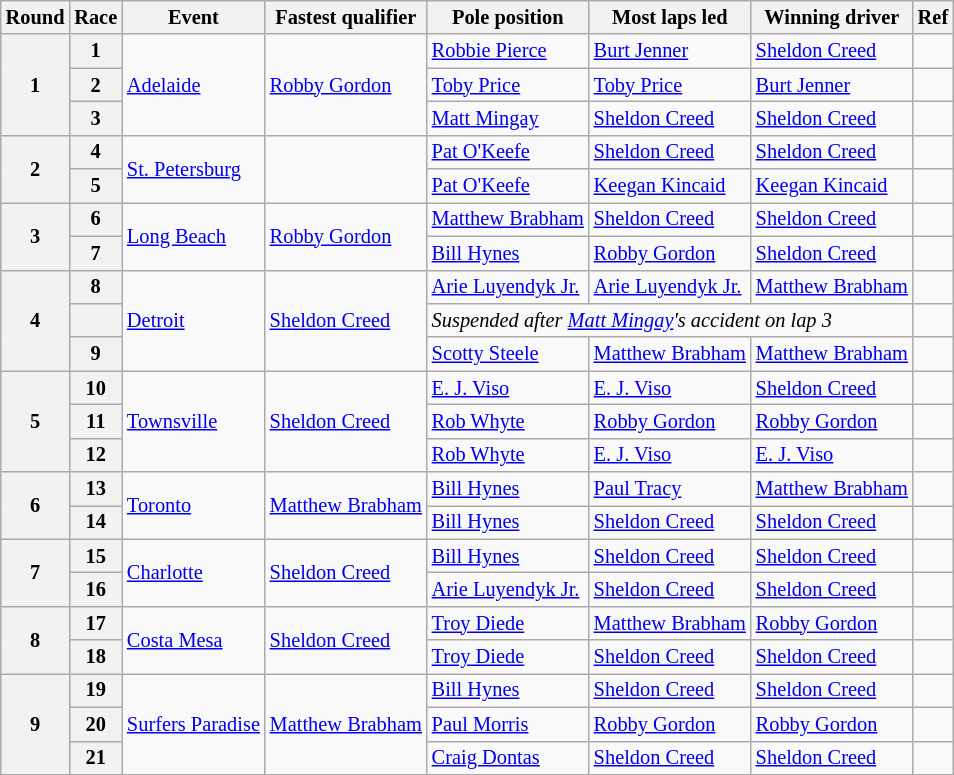<table class="wikitable" style="font-size: 85%;">
<tr>
<th>Round</th>
<th>Race</th>
<th>Event</th>
<th>Fastest qualifier</th>
<th>Pole position</th>
<th>Most laps led</th>
<th>Winning driver</th>
<th>Ref</th>
</tr>
<tr>
<th rowspan=3>1</th>
<th>1</th>
<td rowspan=3><a href='#'>Adelaide</a></td>
<td rowspan=3> <a href='#'>Robby Gordon</a></td>
<td> <a href='#'>Robbie Pierce</a></td>
<td> <a href='#'>Burt Jenner</a></td>
<td> <a href='#'>Sheldon Creed</a></td>
<td></td>
</tr>
<tr>
<th>2</th>
<td> <a href='#'>Toby Price</a></td>
<td> <a href='#'>Toby Price</a></td>
<td> <a href='#'>Burt Jenner</a></td>
<td></td>
</tr>
<tr>
<th>3</th>
<td> <a href='#'>Matt Mingay</a></td>
<td> <a href='#'>Sheldon Creed</a></td>
<td> <a href='#'>Sheldon Creed</a></td>
<td></td>
</tr>
<tr>
<th rowspan=2>2</th>
<th>4</th>
<td rowspan=2><a href='#'>St. Petersburg</a></td>
<td rowspan=2></td>
<td> <a href='#'>Pat O'Keefe</a></td>
<td> <a href='#'>Sheldon Creed</a></td>
<td> <a href='#'>Sheldon Creed</a></td>
<td></td>
</tr>
<tr>
<th>5</th>
<td> <a href='#'>Pat O'Keefe</a></td>
<td> <a href='#'>Keegan Kincaid</a></td>
<td> <a href='#'>Keegan Kincaid</a></td>
<td></td>
</tr>
<tr>
<th rowspan=2>3</th>
<th>6</th>
<td rowspan=2><a href='#'>Long Beach</a></td>
<td rowspan=2> <a href='#'>Robby Gordon</a></td>
<td> <a href='#'>Matthew Brabham</a></td>
<td> <a href='#'>Sheldon Creed</a></td>
<td> <a href='#'>Sheldon Creed</a></td>
<td></td>
</tr>
<tr>
<th>7</th>
<td> <a href='#'>Bill Hynes</a></td>
<td> <a href='#'>Robby Gordon</a></td>
<td> <a href='#'>Sheldon Creed</a></td>
<td></td>
</tr>
<tr>
<th rowspan=3>4</th>
<th>8</th>
<td rowspan=3><a href='#'>Detroit</a></td>
<td rowspan=3> <a href='#'>Sheldon Creed</a></td>
<td> <a href='#'>Arie Luyendyk Jr.</a></td>
<td> <a href='#'>Arie Luyendyk Jr.</a></td>
<td> <a href='#'>Matthew Brabham</a></td>
<td></td>
</tr>
<tr>
<th></th>
<td colspan=3><em>Suspended after <a href='#'>Matt Mingay</a>'s accident on lap 3</em></td>
<td></td>
</tr>
<tr>
<th>9</th>
<td> <a href='#'>Scotty Steele</a></td>
<td> <a href='#'>Matthew Brabham</a></td>
<td> <a href='#'>Matthew Brabham</a></td>
<td></td>
</tr>
<tr>
<th rowspan=3>5</th>
<th>10</th>
<td rowspan=3><a href='#'>Townsville</a></td>
<td rowspan=3> <a href='#'>Sheldon Creed</a></td>
<td> <a href='#'>E. J. Viso</a></td>
<td> <a href='#'>E. J. Viso</a></td>
<td> <a href='#'>Sheldon Creed</a></td>
<td></td>
</tr>
<tr>
<th>11</th>
<td> <a href='#'>Rob Whyte</a></td>
<td> <a href='#'>Robby Gordon</a></td>
<td> <a href='#'>Robby Gordon</a></td>
<td></td>
</tr>
<tr>
<th>12</th>
<td> <a href='#'>Rob Whyte</a></td>
<td> <a href='#'>E. J. Viso</a></td>
<td> <a href='#'>E. J. Viso</a></td>
<td></td>
</tr>
<tr>
<th rowspan=2>6</th>
<th>13</th>
<td rowspan=2><a href='#'>Toronto</a></td>
<td rowspan=2> <a href='#'>Matthew Brabham</a></td>
<td> <a href='#'>Bill Hynes</a></td>
<td> <a href='#'>Paul Tracy</a></td>
<td> <a href='#'>Matthew Brabham</a></td>
<td></td>
</tr>
<tr>
<th>14</th>
<td> <a href='#'>Bill Hynes</a></td>
<td> <a href='#'>Sheldon Creed</a></td>
<td> <a href='#'>Sheldon Creed</a></td>
<td></td>
</tr>
<tr>
<th rowspan=2>7</th>
<th>15</th>
<td rowspan=2><a href='#'>Charlotte</a></td>
<td rowspan=2> <a href='#'>Sheldon Creed</a></td>
<td> <a href='#'>Bill Hynes</a></td>
<td> <a href='#'>Sheldon Creed</a></td>
<td> <a href='#'>Sheldon Creed</a></td>
<td></td>
</tr>
<tr>
<th>16</th>
<td> <a href='#'>Arie Luyendyk Jr.</a></td>
<td> <a href='#'>Sheldon Creed</a></td>
<td> <a href='#'>Sheldon Creed</a></td>
<td></td>
</tr>
<tr>
<th rowspan=2>8</th>
<th>17</th>
<td rowspan=2><a href='#'>Costa Mesa</a></td>
<td rowspan=2> <a href='#'>Sheldon Creed</a></td>
<td> <a href='#'>Troy Diede</a></td>
<td> <a href='#'>Matthew Brabham</a></td>
<td> <a href='#'>Robby Gordon</a></td>
<td></td>
</tr>
<tr>
<th>18</th>
<td> <a href='#'>Troy Diede</a></td>
<td> <a href='#'>Sheldon Creed</a></td>
<td> <a href='#'>Sheldon Creed</a></td>
<td></td>
</tr>
<tr>
<th rowspan=3>9</th>
<th>19</th>
<td rowspan=3><a href='#'>Surfers Paradise</a></td>
<td rowspan=3> <a href='#'>Matthew Brabham</a></td>
<td> <a href='#'>Bill Hynes</a></td>
<td> <a href='#'>Sheldon Creed</a></td>
<td> <a href='#'>Sheldon Creed</a></td>
<td></td>
</tr>
<tr>
<th>20</th>
<td> <a href='#'>Paul Morris</a></td>
<td> <a href='#'>Robby Gordon</a></td>
<td> <a href='#'>Robby Gordon</a></td>
<td></td>
</tr>
<tr>
<th>21</th>
<td> <a href='#'>Craig Dontas</a></td>
<td> <a href='#'>Sheldon Creed</a></td>
<td> <a href='#'>Sheldon Creed</a></td>
<td></td>
</tr>
</table>
